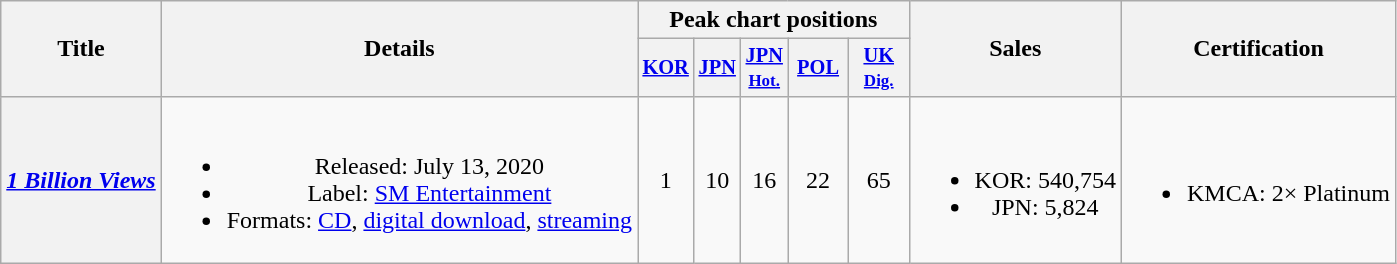<table class="wikitable plainrowheaders" style="text-align:center;">
<tr>
<th rowspan="2">Title</th>
<th rowspan="2">Details</th>
<th colspan="5">Peak chart positions</th>
<th rowspan="2">Sales</th>
<th rowspan="2">Certification</th>
</tr>
<tr>
<th scope="col" style="font-size:85%"><a href='#'>KOR</a><br></th>
<th scope="col" style="font-size:85%"><a href='#'>JPN</a><br></th>
<th scope="col" style="font-size:85%"><a href='#'>JPN<br><small>Hot.</small></a><br></th>
<th style="width:2.5em; font-size:85%"><a href='#'>POL</a><br></th>
<th style="width:2.5em; font-size:85%"><a href='#'>UK<br><small>Dig.</small></a><br></th>
</tr>
<tr>
<th scope="row"><em><a href='#'>1 Billion Views</a></em></th>
<td><br><ul><li>Released: July 13, 2020</li><li>Label: <a href='#'>SM Entertainment</a></li><li>Formats: <a href='#'>CD</a>, <a href='#'>digital download</a>, <a href='#'>streaming</a></li></ul></td>
<td>1</td>
<td>10</td>
<td>16</td>
<td>22</td>
<td>65</td>
<td><br><ul><li>KOR: 540,754</li><li>JPN: 5,824</li></ul></td>
<td><br><ul><li>KMCA: 2× Platinum</li></ul></td>
</tr>
</table>
